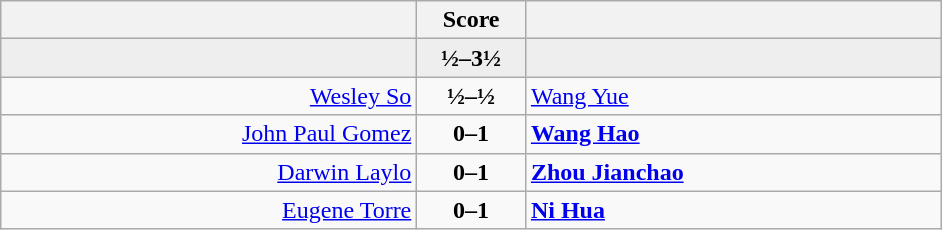<table class="wikitable" style="text-align: center; ">
<tr>
<th align="right" width="270"></th>
<th width="65">Score</th>
<th align="left" width="270"></th>
</tr>
<tr style="background:#eeeeee;">
<td align=right></td>
<td align=center><strong>½–3½</strong></td>
<td align=left><strong></strong></td>
</tr>
<tr>
<td align=right><a href='#'>Wesley So</a></td>
<td align=center><strong>½–½</strong></td>
<td align=left><a href='#'>Wang Yue</a></td>
</tr>
<tr>
<td align=right><a href='#'>John Paul Gomez</a></td>
<td align=center><strong>0–1</strong></td>
<td align=left><strong><a href='#'>Wang Hao</a></strong></td>
</tr>
<tr>
<td align=right><a href='#'>Darwin Laylo</a></td>
<td align=center><strong>0–1</strong></td>
<td align=left><strong><a href='#'>Zhou Jianchao</a></strong></td>
</tr>
<tr>
<td align=right><a href='#'>Eugene Torre</a></td>
<td align=center><strong>0–1</strong></td>
<td align=left><strong><a href='#'>Ni Hua</a></strong></td>
</tr>
</table>
